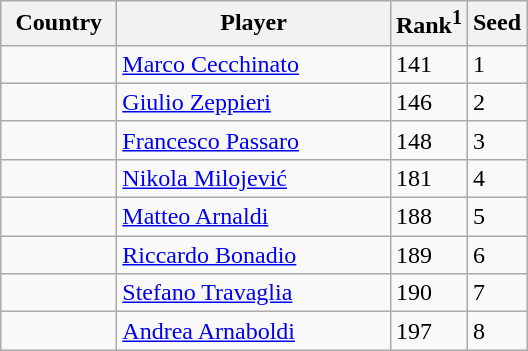<table class="sortable wikitable">
<tr>
<th width="70">Country</th>
<th width="175">Player</th>
<th>Rank<sup>1</sup></th>
<th>Seed</th>
</tr>
<tr>
<td></td>
<td><a href='#'>Marco Cecchinato</a></td>
<td>141</td>
<td>1</td>
</tr>
<tr>
<td></td>
<td><a href='#'>Giulio Zeppieri</a></td>
<td>146</td>
<td>2</td>
</tr>
<tr>
<td></td>
<td><a href='#'>Francesco Passaro</a></td>
<td>148</td>
<td>3</td>
</tr>
<tr>
<td></td>
<td><a href='#'>Nikola Milojević</a></td>
<td>181</td>
<td>4</td>
</tr>
<tr>
<td></td>
<td><a href='#'>Matteo Arnaldi</a></td>
<td>188</td>
<td>5</td>
</tr>
<tr>
<td></td>
<td><a href='#'>Riccardo Bonadio</a></td>
<td>189</td>
<td>6</td>
</tr>
<tr>
<td></td>
<td><a href='#'>Stefano Travaglia</a></td>
<td>190</td>
<td>7</td>
</tr>
<tr>
<td></td>
<td><a href='#'>Andrea Arnaboldi</a></td>
<td>197</td>
<td>8</td>
</tr>
</table>
